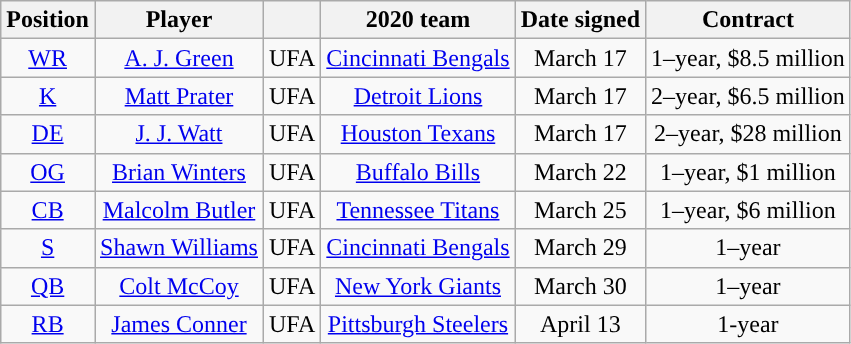<table class="wikitable" style="text-align:center">
<tr>
<th>Position</th>
<th>Player</th>
<th></th>
<th>2020 team</th>
<th>Date signed</th>
<th>Contract</th>
</tr>
<tr>
<td><a href='#'>WR</a></td>
<td><a href='#'>A. J. Green</a></td>
<td>UFA</td>
<td><a href='#'>Cincinnati Bengals</a></td>
<td>March 17</td>
<td>1–year, $8.5 million</td>
</tr>
<tr>
<td><a href='#'>K</a></td>
<td><a href='#'>Matt Prater</a></td>
<td>UFA</td>
<td><a href='#'>Detroit Lions</a></td>
<td>March 17</td>
<td>2–year, $6.5 million</td>
</tr>
<tr>
<td><a href='#'>DE</a></td>
<td><a href='#'>J. J. Watt</a></td>
<td>UFA</td>
<td><a href='#'>Houston Texans</a></td>
<td>March 17</td>
<td>2–year, $28 million</td>
</tr>
<tr>
<td><a href='#'>OG</a></td>
<td><a href='#'>Brian Winters</a></td>
<td>UFA</td>
<td><a href='#'>Buffalo Bills</a></td>
<td>March 22</td>
<td>1–year, $1 million</td>
</tr>
<tr>
<td><a href='#'>CB</a></td>
<td><a href='#'>Malcolm Butler</a></td>
<td>UFA</td>
<td><a href='#'>Tennessee Titans</a></td>
<td>March 25</td>
<td>1–year, $6 million</td>
</tr>
<tr>
<td><a href='#'>S</a></td>
<td><a href='#'>Shawn Williams</a></td>
<td>UFA</td>
<td><a href='#'>Cincinnati Bengals</a></td>
<td>March 29</td>
<td>1–year</td>
</tr>
<tr>
<td><a href='#'>QB</a></td>
<td><a href='#'>Colt McCoy</a></td>
<td>UFA</td>
<td><a href='#'>New York Giants</a></td>
<td>March 30</td>
<td>1–year</td>
</tr>
<tr>
<td><a href='#'>RB</a></td>
<td><a href='#'>James Conner</a></td>
<td>UFA</td>
<td><a href='#'>Pittsburgh Steelers</a></td>
<td>April 13</td>
<td>1-year</td>
</tr>
</table>
